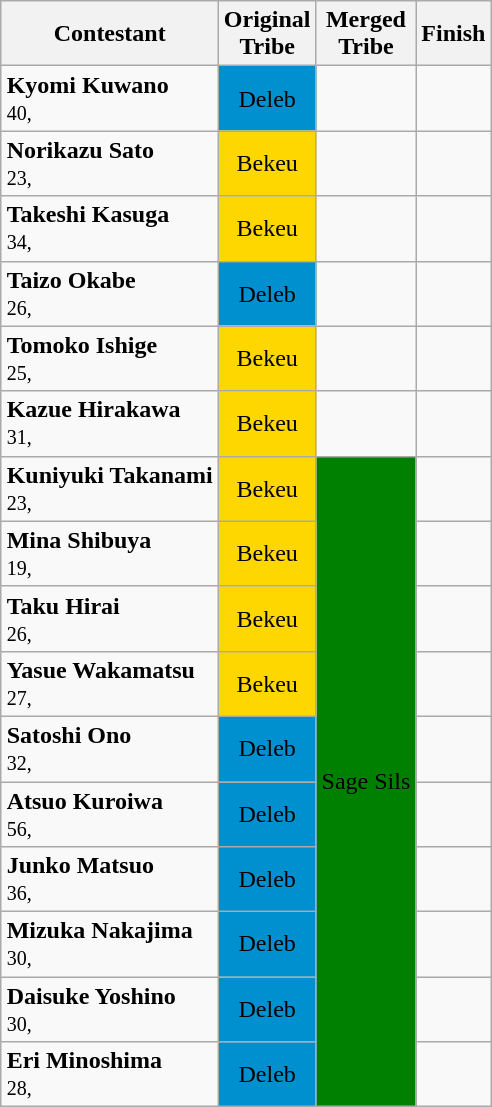<table class="wikitable" style="margin:auto; text-align:center">
<tr>
<th>Contestant</th>
<th>Original<br>Tribe</th>
<th>Merged<br>Tribe</th>
<th>Finish</th>
</tr>
<tr>
<td align="left"><strong>Kyomi Kuwano</strong><br><small>40,</small></td>
<td bgcolor="#0090d0">Deleb</td>
<td></td>
<td></td>
</tr>
<tr>
<td align="left"><strong>Norikazu Sato</strong><br><small>23,</small></td>
<td bgcolor="gold">Bekeu</td>
<td></td>
<td></td>
</tr>
<tr>
<td align="left"><strong>Takeshi Kasuga</strong><br><small>34,</small></td>
<td bgcolor="gold">Bekeu</td>
<td></td>
<td></td>
</tr>
<tr>
<td align="left"><strong>Taizo Okabe</strong><br><small>26,</small></td>
<td bgcolor="#0090d0">Deleb</td>
<td></td>
<td></td>
</tr>
<tr>
<td align="left"><strong>Tomoko Ishige</strong><br><small>25,</small></td>
<td bgcolor="gold">Bekeu</td>
<td></td>
<td></td>
</tr>
<tr>
<td align="left"><strong>Kazue Hirakawa</strong><br><small>31,</small></td>
<td bgcolor="gold">Bekeu</td>
<td></td>
<td></td>
</tr>
<tr>
<td align="left"><strong>Kuniyuki Takanami</strong><br><small>23,</small></td>
<td bgcolor="gold">Bekeu</td>
<td align=center bgcolor="green" rowspan=10>Sage Sils</td>
<td></td>
</tr>
<tr>
<td align="left"><strong>Mina Shibuya</strong><br><small>19,</small></td>
<td bgcolor="gold">Bekeu</td>
<td></td>
</tr>
<tr>
<td align="left"><strong>Taku Hirai</strong><br><small>26,</small></td>
<td bgcolor="gold">Bekeu</td>
<td></td>
</tr>
<tr>
<td align="left"><strong>Yasue Wakamatsu</strong><br><small>27,</small></td>
<td bgcolor="gold">Bekeu</td>
<td></td>
</tr>
<tr>
<td align="left"><strong>Satoshi Ono</strong><br><small>32,</small></td>
<td bgcolor="#0090d0">Deleb</td>
<td></td>
</tr>
<tr>
<td align="left"><strong>Atsuo Kuroiwa</strong><br><small>56,</small></td>
<td bgcolor="#0090d0">Deleb</td>
<td></td>
</tr>
<tr>
<td align="left"><strong>Junko Matsuo</strong><br><small>36,</small></td>
<td bgcolor="#0090d0">Deleb</td>
<td></td>
</tr>
<tr>
<td align="left"><strong>Mizuka Nakajima</strong><br><small>30,</small></td>
<td bgcolor="#0090d0">Deleb</td>
<td></td>
</tr>
<tr>
<td align="left"><strong>Daisuke Yoshino</strong><br><small>30,</small></td>
<td bgcolor="#0090d0">Deleb</td>
<td></td>
</tr>
<tr>
<td align="left"><strong>Eri Minoshima</strong><br><small>28,</small></td>
<td bgcolor="#0090d0">Deleb</td>
<td></td>
</tr>
</table>
